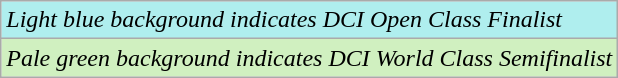<table class="wikitable" style="font-size:100%;">
<tr>
<td style="background-color:#afeeee"><em>Light blue background indicates DCI Open Class Finalist</em></td>
</tr>
<tr>
<td style="background-color:#d0f0c0"><em>Pale green background indicates DCI World Class Semifinalist</em></td>
</tr>
</table>
